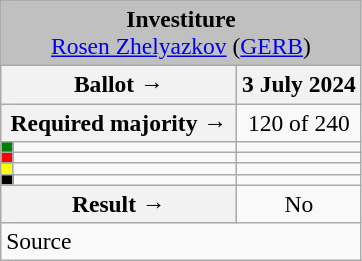<table class="wikitable" style="text-align:center; font-size:98%;">
<tr>
<td colspan="3" align="center" bgcolor="#C0C0C0"><strong>Investiture</strong><br><a href='#'>Rosen Zhelyazkov</a> (<a href='#'>GERB</a>)</td>
</tr>
<tr>
<th colspan="2" style="width:150px;">Ballot →</th>
<th>3 July 2024</th>
</tr>
<tr>
<th colspan="2">Required majority →</th>
<td>120 of 240</td>
</tr>
<tr>
<th style="width:1px; background:green;"></th>
<td style="text-align:left;"></td>
<td></td>
</tr>
<tr>
<th style="background:red;"></th>
<td style="text-align:left;"></td>
<td></td>
</tr>
<tr>
<th style="background:yellow;"></th>
<td style="text-align:left;"></td>
<td></td>
</tr>
<tr>
<th style="background:black;"></th>
<td style="text-align:left;"></td>
<td></td>
</tr>
<tr>
<th colspan="2">Result →</th>
<td>No </td>
</tr>
<tr>
<td style="text-align:left;" colspan="3">Source</td>
</tr>
</table>
